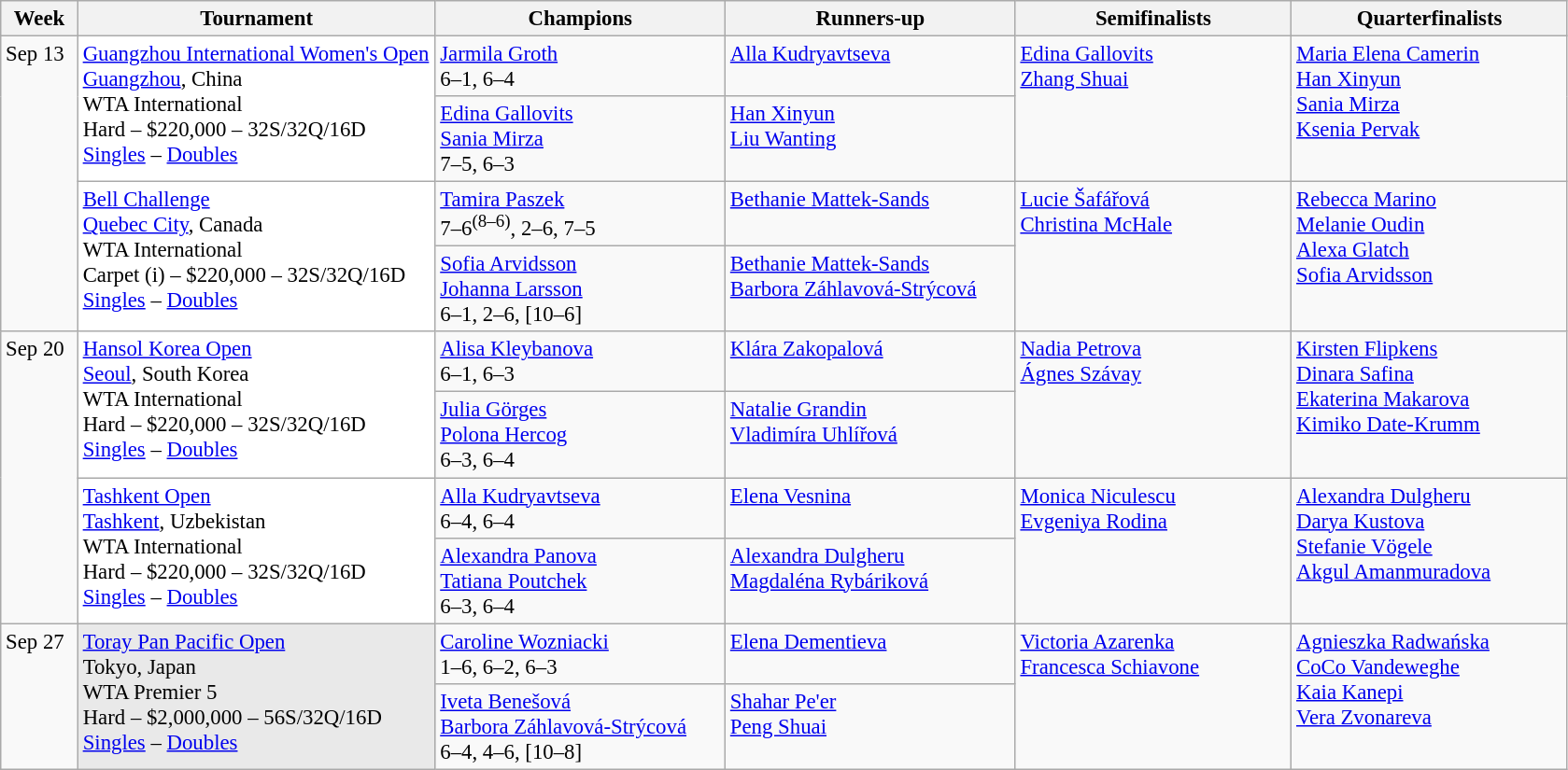<table class=wikitable style=font-size:95%>
<tr>
<th style="width:48px;">Week</th>
<th style="width:248px;">Tournament</th>
<th style="width:200px;">Champions</th>
<th style="width:200px;">Runners-up</th>
<th style="width:190px;">Semifinalists</th>
<th style="width:190px;">Quarterfinalists</th>
</tr>
<tr valign=top>
<td rowspan=4>Sep 13</td>
<td style="background:#fff;" rowspan="2"><a href='#'>Guangzhou International Women's Open</a><br> <a href='#'>Guangzhou</a>, China<br>WTA International<br>Hard – $220,000 – 32S/32Q/16D<br><a href='#'>Singles</a> – <a href='#'>Doubles</a></td>
<td> <a href='#'>Jarmila Groth</a><br>6–1, 6–4</td>
<td> <a href='#'>Alla Kudryavtseva</a></td>
<td rowspan=2> <a href='#'>Edina Gallovits</a><br> <a href='#'>Zhang Shuai</a></td>
<td rowspan=2> <a href='#'>Maria Elena Camerin</a><br> <a href='#'>Han Xinyun</a><br>  <a href='#'>Sania Mirza</a><br> <a href='#'>Ksenia Pervak</a></td>
</tr>
<tr valign=top>
<td> <a href='#'>Edina Gallovits</a><br> <a href='#'>Sania Mirza</a><br>7–5, 6–3</td>
<td> <a href='#'>Han Xinyun</a><br> <a href='#'>Liu Wanting</a></td>
</tr>
<tr valign=top>
<td style="background:#fff;" rowspan="2"><a href='#'>Bell Challenge</a><br> <a href='#'>Quebec City</a>, Canada<br>WTA International<br>Carpet (i) – $220,000 – 32S/32Q/16D<br><a href='#'>Singles</a> – <a href='#'>Doubles</a></td>
<td> <a href='#'>Tamira Paszek</a><br> 7–6<sup>(8–6)</sup>, 2–6, 7–5</td>
<td> <a href='#'>Bethanie Mattek-Sands</a></td>
<td rowspan=2> <a href='#'>Lucie Šafářová</a><br> <a href='#'>Christina McHale</a></td>
<td rowspan=2> <a href='#'>Rebecca Marino</a><br> <a href='#'>Melanie Oudin</a><br> <a href='#'>Alexa Glatch</a><br> <a href='#'>Sofia Arvidsson</a></td>
</tr>
<tr valign=top>
<td> <a href='#'>Sofia Arvidsson</a><br> <a href='#'>Johanna Larsson</a><br> 6–1, 2–6, [10–6]</td>
<td> <a href='#'>Bethanie Mattek-Sands</a><br> <a href='#'>Barbora Záhlavová-Strýcová</a></td>
</tr>
<tr valign=top>
<td rowspan=4>Sep 20</td>
<td style="background:#fff;" rowspan="2"><a href='#'>Hansol Korea Open</a><br> <a href='#'>Seoul</a>, South Korea<br>WTA International<br>Hard – $220,000 – 32S/32Q/16D<br><a href='#'>Singles</a> – <a href='#'>Doubles</a></td>
<td> <a href='#'>Alisa Kleybanova</a><br> 6–1, 6–3</td>
<td> <a href='#'>Klára Zakopalová</a></td>
<td rowspan=2> <a href='#'>Nadia Petrova</a><br> <a href='#'>Ágnes Szávay</a></td>
<td rowspan=2> <a href='#'>Kirsten Flipkens</a><br> <a href='#'>Dinara Safina</a> <br> <a href='#'>Ekaterina Makarova</a><br> <a href='#'>Kimiko Date-Krumm</a></td>
</tr>
<tr valign=top>
<td> <a href='#'>Julia Görges</a><br> <a href='#'>Polona Hercog</a><br>6–3, 6–4</td>
<td> <a href='#'>Natalie Grandin</a> <br>  <a href='#'>Vladimíra Uhlířová</a></td>
</tr>
<tr valign=top>
<td style="background:#fff;" rowspan="2"><a href='#'>Tashkent Open</a><br> <a href='#'>Tashkent</a>, Uzbekistan<br>WTA International<br>Hard – $220,000 – 32S/32Q/16D<br><a href='#'>Singles</a> – <a href='#'>Doubles</a></td>
<td> <a href='#'>Alla Kudryavtseva</a><br> 6–4, 6–4</td>
<td> <a href='#'>Elena Vesnina</a></td>
<td rowspan=2> <a href='#'>Monica Niculescu</a><br> <a href='#'>Evgeniya Rodina</a></td>
<td rowspan=2> <a href='#'>Alexandra Dulgheru</a><br> <a href='#'>Darya Kustova</a><br> <a href='#'>Stefanie Vögele</a><br> <a href='#'>Akgul Amanmuradova</a></td>
</tr>
<tr valign=top>
<td> <a href='#'>Alexandra Panova</a><br> <a href='#'>Tatiana Poutchek</a><br> 6–3, 6–4</td>
<td> <a href='#'>Alexandra Dulgheru</a> <br>  <a href='#'>Magdaléna Rybáriková</a></td>
</tr>
<tr valign=top>
<td rowspan=2>Sep 27</td>
<td style="background:#E9E9E9;" rowspan="2"><a href='#'>Toray Pan Pacific Open</a><br> Tokyo, Japan<br>WTA Premier 5<br>Hard – $2,000,000 – 56S/32Q/16D<br><a href='#'>Singles</a> – <a href='#'>Doubles</a></td>
<td> <a href='#'>Caroline Wozniacki</a> <br>1–6, 6–2, 6–3</td>
<td> <a href='#'>Elena Dementieva</a></td>
<td rowspan=2> <a href='#'>Victoria Azarenka</a> <br>  <a href='#'>Francesca Schiavone</a></td>
<td rowspan=2> <a href='#'>Agnieszka Radwańska</a> <br> <a href='#'>CoCo Vandeweghe</a> <br>  <a href='#'>Kaia Kanepi</a> <br>  <a href='#'>Vera Zvonareva</a></td>
</tr>
<tr valign=top>
<td> <a href='#'>Iveta Benešová</a><br> <a href='#'>Barbora Záhlavová-Strýcová</a><br>6–4, 4–6, [10–8]</td>
<td> <a href='#'>Shahar Pe'er</a> <br>  <a href='#'>Peng Shuai</a></td>
</tr>
</table>
